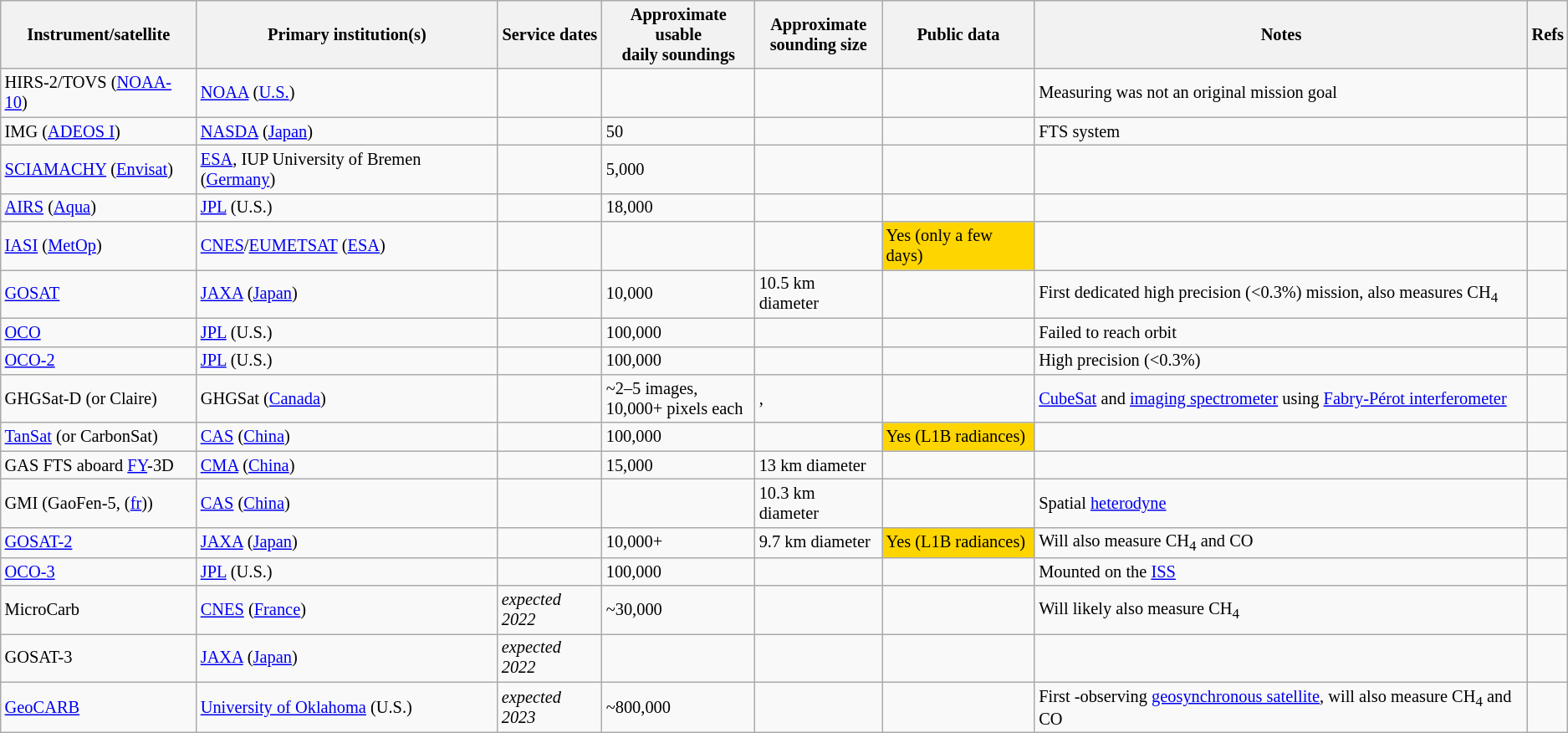<table class="wikitable" style="font-size:85%;">
<tr>
<th>Instrument/satellite</th>
<th>Primary institution(s)</th>
<th>Service dates</th>
<th>Approximate usable<br>daily soundings</th>
<th>Approximate<br>sounding size</th>
<th>Public data</th>
<th>Notes</th>
<th>Refs</th>
</tr>
<tr>
<td>HIRS-2/TOVS (<a href='#'>NOAA-10</a>)</td>
<td><a href='#'>NOAA</a> (<a href='#'>U.S.</a>)</td>
<td></td>
<td></td>
<td></td>
<td></td>
<td>Measuring  was not an original mission goal</td>
<td></td>
</tr>
<tr>
<td>IMG (<a href='#'>ADEOS I</a>)</td>
<td><a href='#'>NASDA</a> (<a href='#'>Japan</a>)</td>
<td></td>
<td>50</td>
<td></td>
<td></td>
<td>FTS system</td>
<td></td>
</tr>
<tr>
<td><a href='#'>SCIAMACHY</a> (<a href='#'>Envisat</a>)</td>
<td><a href='#'>ESA</a>, IUP University of Bremen (<a href='#'>Germany</a>)</td>
<td></td>
<td>5,000</td>
<td></td>
<td></td>
<td></td>
<td></td>
</tr>
<tr>
<td><a href='#'>AIRS</a> (<a href='#'>Aqua</a>)</td>
<td><a href='#'>JPL</a> (U.S.)</td>
<td></td>
<td>18,000</td>
<td></td>
<td></td>
<td></td>
<td></td>
</tr>
<tr>
<td><a href='#'>IASI</a> (<a href='#'>MetOp</a>)</td>
<td><a href='#'>CNES</a>/<a href='#'>EUMETSAT</a> (<a href='#'>ESA</a>)</td>
<td></td>
<td></td>
<td></td>
<td style="background: #FFD500;">Yes (only a few days)</td>
<td></td>
<td></td>
</tr>
<tr>
<td><a href='#'>GOSAT</a></td>
<td><a href='#'>JAXA</a> (<a href='#'>Japan</a>)</td>
<td></td>
<td>10,000</td>
<td>10.5 km diameter</td>
<td></td>
<td>First dedicated high precision (<0.3%) mission, also measures CH<sub>4</sub></td>
<td></td>
</tr>
<tr>
<td><a href='#'>OCO</a></td>
<td><a href='#'>JPL</a> (U.S.)</td>
<td></td>
<td>100,000</td>
<td></td>
<td></td>
<td>Failed to reach orbit</td>
<td></td>
</tr>
<tr>
<td><a href='#'>OCO-2</a></td>
<td><a href='#'>JPL</a> (U.S.)</td>
<td></td>
<td>100,000</td>
<td></td>
<td></td>
<td>High precision (<0.3%)</td>
<td></td>
</tr>
<tr>
<td>GHGSat-D (or Claire)</td>
<td>GHGSat (<a href='#'>Canada</a>)</td>
<td></td>
<td>~2–5 images,<br>10,000+ pixels each</td>
<td>,<br></td>
<td></td>
<td><a href='#'>CubeSat</a> and <a href='#'>imaging spectrometer</a> using <a href='#'>Fabry-Pérot interferometer</a></td>
<td></td>
</tr>
<tr>
<td><a href='#'>TanSat</a> (or CarbonSat)</td>
<td><a href='#'>CAS</a> (<a href='#'>China</a>)</td>
<td></td>
<td>100,000</td>
<td></td>
<td style="background: #FFD500;">Yes (L1B radiances)</td>
<td></td>
<td></td>
</tr>
<tr>
<td>GAS FTS aboard <a href='#'>FY</a>-3D</td>
<td><a href='#'>CMA</a> (<a href='#'>China</a>)</td>
<td></td>
<td>15,000</td>
<td>13 km diameter</td>
<td></td>
<td></td>
<td></td>
</tr>
<tr>
<td>GMI (GaoFen-5, (<a href='#'>fr</a>))</td>
<td><a href='#'>CAS</a> (<a href='#'>China</a>)</td>
<td></td>
<td></td>
<td>10.3 km diameter</td>
<td></td>
<td>Spatial <a href='#'>heterodyne</a></td>
<td></td>
</tr>
<tr>
<td><a href='#'>GOSAT-2</a></td>
<td><a href='#'>JAXA</a> (<a href='#'>Japan</a>)</td>
<td></td>
<td>10,000+</td>
<td>9.7 km diameter</td>
<td style="background: #FFD500;">Yes (L1B radiances)</td>
<td>Will also measure CH<sub>4</sub> and CO</td>
<td></td>
</tr>
<tr>
<td><a href='#'>OCO-3</a></td>
<td><a href='#'>JPL</a> (U.S.)</td>
<td></td>
<td>100,000</td>
<td></td>
<td></td>
<td>Mounted on the <a href='#'>ISS</a></td>
<td></td>
</tr>
<tr>
<td>MicroCarb</td>
<td><a href='#'>CNES</a> (<a href='#'>France</a>)</td>
<td><em>expected 2022</em></td>
<td>~30,000</td>
<td></td>
<td></td>
<td>Will likely also measure CH<sub>4</sub></td>
<td></td>
</tr>
<tr>
<td>GOSAT-3</td>
<td><a href='#'>JAXA</a> (<a href='#'>Japan</a>)</td>
<td><em>expected 2022</em></td>
<td></td>
<td></td>
<td></td>
<td></td>
<td></td>
</tr>
<tr>
<td><a href='#'>GeoCARB</a></td>
<td><a href='#'>University of Oklahoma</a> (U.S.)</td>
<td><em>expected 2023</em></td>
<td>~800,000</td>
<td></td>
<td></td>
<td>First -observing <a href='#'>geosynchronous satellite</a>, will also measure CH<sub>4</sub> and CO</td>
<td></td>
</tr>
</table>
